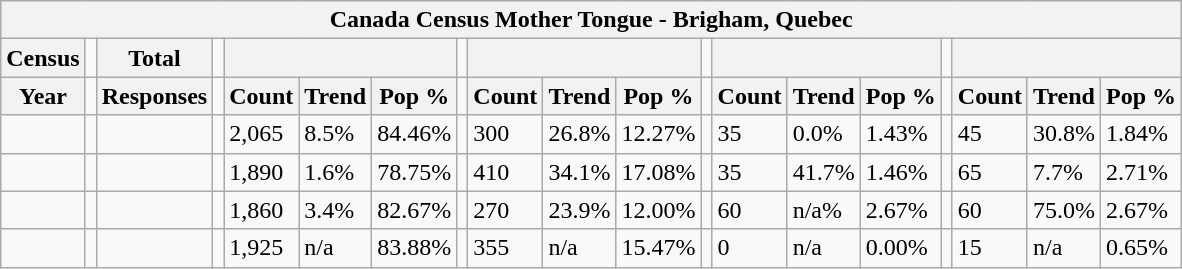<table class="wikitable">
<tr>
<th colspan="19">Canada Census Mother Tongue - Brigham, Quebec</th>
</tr>
<tr>
<th>Census</th>
<td></td>
<th>Total</th>
<td colspan="1"></td>
<th colspan="3"></th>
<td colspan="1"></td>
<th colspan="3"></th>
<td colspan="1"></td>
<th colspan="3"></th>
<td colspan="1"></td>
<th colspan="3"></th>
</tr>
<tr>
<th>Year</th>
<td></td>
<th>Responses</th>
<td></td>
<th>Count</th>
<th>Trend</th>
<th>Pop %</th>
<td></td>
<th>Count</th>
<th>Trend</th>
<th>Pop %</th>
<td></td>
<th>Count</th>
<th>Trend</th>
<th>Pop %</th>
<td></td>
<th>Count</th>
<th>Trend</th>
<th>Pop %</th>
</tr>
<tr>
<td></td>
<td></td>
<td></td>
<td></td>
<td>2,065</td>
<td> 8.5%</td>
<td>84.46%</td>
<td></td>
<td>300</td>
<td> 26.8%</td>
<td>12.27%</td>
<td></td>
<td>35</td>
<td> 0.0%</td>
<td>1.43%</td>
<td></td>
<td>45</td>
<td> 30.8%</td>
<td>1.84%</td>
</tr>
<tr>
<td></td>
<td></td>
<td></td>
<td></td>
<td>1,890</td>
<td> 1.6%</td>
<td>78.75%</td>
<td></td>
<td>410</td>
<td> 34.1%</td>
<td>17.08%</td>
<td></td>
<td>35</td>
<td> 41.7%</td>
<td>1.46%</td>
<td></td>
<td>65</td>
<td> 7.7%</td>
<td>2.71%</td>
</tr>
<tr>
<td></td>
<td></td>
<td></td>
<td></td>
<td>1,860</td>
<td> 3.4%</td>
<td>82.67%</td>
<td></td>
<td>270</td>
<td> 23.9%</td>
<td>12.00%</td>
<td></td>
<td>60</td>
<td> n/a%</td>
<td>2.67%</td>
<td></td>
<td>60</td>
<td> 75.0%</td>
<td>2.67%</td>
</tr>
<tr>
<td></td>
<td></td>
<td></td>
<td></td>
<td>1,925</td>
<td>n/a</td>
<td>83.88%</td>
<td></td>
<td>355</td>
<td>n/a</td>
<td>15.47%</td>
<td></td>
<td>0</td>
<td>n/a</td>
<td>0.00%</td>
<td></td>
<td>15</td>
<td>n/a</td>
<td>0.65%</td>
</tr>
</table>
